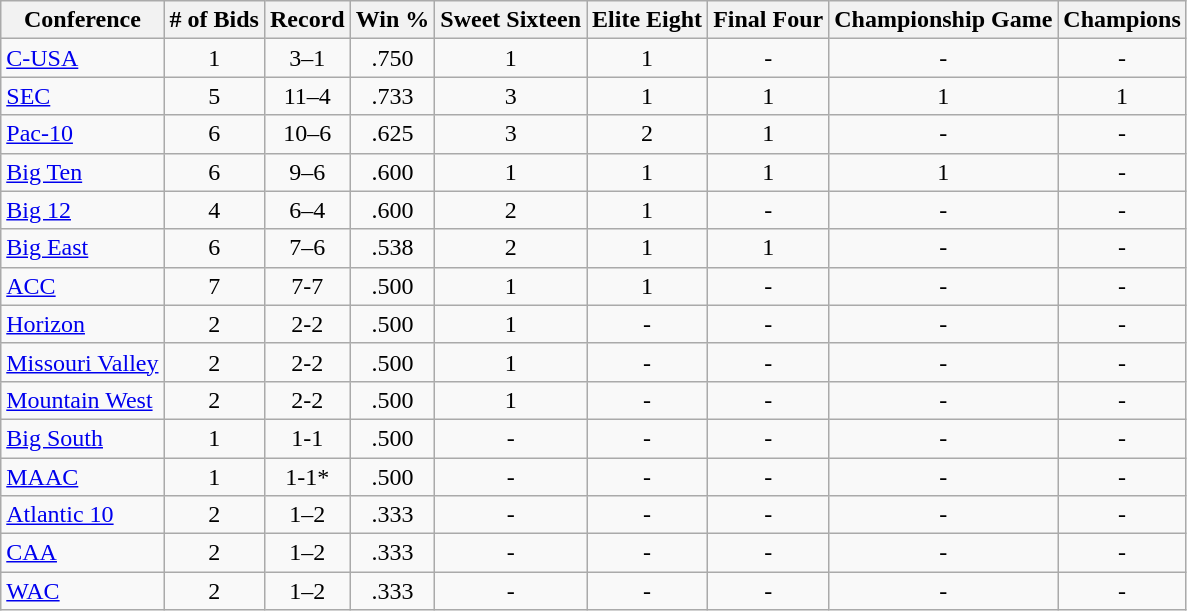<table class="wikitable sortable">
<tr>
<th>Conference</th>
<th># of Bids</th>
<th>Record</th>
<th>Win %</th>
<th>Sweet Sixteen</th>
<th>Elite Eight</th>
<th>Final Four</th>
<th>Championship Game</th>
<th>Champions</th>
</tr>
<tr align="center">
<td align="left"><a href='#'>C-USA</a></td>
<td>1</td>
<td>3–1</td>
<td>.750</td>
<td>1</td>
<td>1</td>
<td>-</td>
<td>-</td>
<td>-</td>
</tr>
<tr align="center">
<td align="left"><a href='#'>SEC</a></td>
<td>5</td>
<td>11–4</td>
<td>.733</td>
<td>3</td>
<td>1</td>
<td>1</td>
<td>1</td>
<td>1</td>
</tr>
<tr align="center">
<td align="left"><a href='#'>Pac-10</a></td>
<td>6</td>
<td>10–6</td>
<td>.625</td>
<td>3</td>
<td>2</td>
<td>1</td>
<td>-</td>
<td>-</td>
</tr>
<tr align="center">
<td align="left"><a href='#'>Big Ten</a></td>
<td>6</td>
<td>9–6</td>
<td>.600</td>
<td>1</td>
<td>1</td>
<td>1</td>
<td>1</td>
<td>-</td>
</tr>
<tr align="center">
<td align="left"><a href='#'>Big 12</a></td>
<td>4</td>
<td>6–4</td>
<td>.600</td>
<td>2</td>
<td>1</td>
<td>-</td>
<td>-</td>
<td>-</td>
</tr>
<tr align="center">
<td align="left"><a href='#'>Big East</a></td>
<td>6</td>
<td>7–6</td>
<td>.538</td>
<td>2</td>
<td>1</td>
<td>1</td>
<td>-</td>
<td>-</td>
</tr>
<tr align="center">
<td align="left"><a href='#'>ACC</a></td>
<td>7</td>
<td>7-7</td>
<td>.500</td>
<td>1</td>
<td>1</td>
<td>-</td>
<td>-</td>
<td>-</td>
</tr>
<tr align="center">
<td align="left"><a href='#'>Horizon</a></td>
<td>2</td>
<td>2-2</td>
<td>.500</td>
<td>1</td>
<td>-</td>
<td>-</td>
<td>-</td>
<td>-</td>
</tr>
<tr align="center">
<td align="left"><a href='#'>Missouri Valley</a></td>
<td>2</td>
<td>2-2</td>
<td>.500</td>
<td>1</td>
<td>-</td>
<td>-</td>
<td>-</td>
<td>-</td>
</tr>
<tr align="center">
<td align="left"><a href='#'>Mountain West</a></td>
<td>2</td>
<td>2-2</td>
<td>.500</td>
<td>1</td>
<td>-</td>
<td>-</td>
<td>-</td>
<td>-</td>
</tr>
<tr align="center">
<td align="left"><a href='#'>Big South</a></td>
<td>1</td>
<td>1-1</td>
<td>.500</td>
<td>-</td>
<td>-</td>
<td>-</td>
<td>-</td>
<td>-</td>
</tr>
<tr align="center">
<td align="left"><a href='#'>MAAC</a></td>
<td>1</td>
<td>1-1*</td>
<td>.500</td>
<td>-</td>
<td>-</td>
<td>-</td>
<td>-</td>
<td>-</td>
</tr>
<tr align="center">
<td align="left"><a href='#'>Atlantic 10</a></td>
<td>2</td>
<td>1–2</td>
<td>.333</td>
<td>-</td>
<td>-</td>
<td>-</td>
<td>-</td>
<td>-</td>
</tr>
<tr align="center">
<td align="left"><a href='#'>CAA</a></td>
<td>2</td>
<td>1–2</td>
<td>.333</td>
<td>-</td>
<td>-</td>
<td>-</td>
<td>-</td>
<td>-</td>
</tr>
<tr align="center">
<td align="left"><a href='#'>WAC</a></td>
<td>2</td>
<td>1–2</td>
<td>.333</td>
<td>-</td>
<td>-</td>
<td>-</td>
<td>-</td>
<td>-</td>
</tr>
</table>
